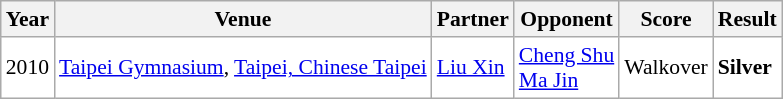<table class="sortable wikitable" style="font-size: 90%">
<tr>
<th>Year</th>
<th>Venue</th>
<th>Partner</th>
<th>Opponent</th>
<th>Score</th>
<th>Result</th>
</tr>
<tr style="background:white">
<td align="center">2010</td>
<td align="left"><a href='#'>Taipei Gymnasium</a>, <a href='#'>Taipei, Chinese Taipei</a></td>
<td align="left"> <a href='#'>Liu Xin</a></td>
<td align="left"> <a href='#'>Cheng Shu</a> <br>  <a href='#'>Ma Jin</a></td>
<td align="left">Walkover</td>
<td style="text-align:left; background:white"> <strong>Silver</strong></td>
</tr>
</table>
